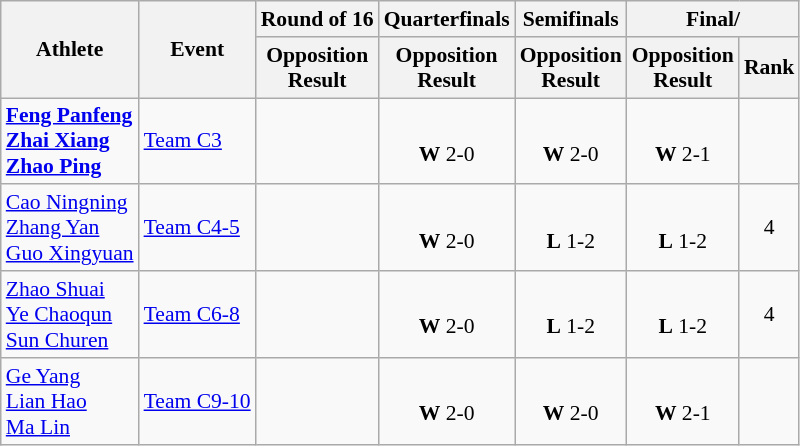<table class=wikitable style="text-align: center; font-size:90%">
<tr>
<th rowspan="2">Athlete</th>
<th rowspan="2">Event</th>
<th>Round of 16</th>
<th>Quarterfinals</th>
<th>Semifinals</th>
<th colspan="2">Final/</th>
</tr>
<tr>
<th>Opposition<br>Result</th>
<th>Opposition<br>Result</th>
<th>Opposition<br>Result</th>
<th>Opposition<br>Result</th>
<th>Rank</th>
</tr>
<tr>
<td align=left><strong><a href='#'>Feng Panfeng</a><br><a href='#'>Zhai Xiang</a><br><a href='#'>Zhao Ping</a></strong></td>
<td align=left><a href='#'>Team C3</a></td>
<td></td>
<td><br><strong>W</strong> 2-0</td>
<td><br><strong>W</strong> 2-0</td>
<td><br><strong>W</strong> 2-1</td>
<td></td>
</tr>
<tr>
<td align=left><a href='#'>Cao Ningning</a><br><a href='#'>Zhang Yan</a><br><a href='#'>Guo Xingyuan</a></td>
<td align=left><a href='#'>Team C4-5</a></td>
<td></td>
<td><br><strong>W</strong> 2-0</td>
<td><br><strong>L</strong> 1-2</td>
<td><br><strong>L</strong> 1-2</td>
<td>4</td>
</tr>
<tr>
<td align=left><a href='#'>Zhao Shuai</a><br><a href='#'>Ye Chaoqun</a><br><a href='#'>Sun Churen</a></td>
<td align=left><a href='#'>Team C6-8</a></td>
<td></td>
<td><br><strong>W</strong> 2-0</td>
<td><br><strong>L</strong> 1-2</td>
<td><br><strong>L</strong> 1-2</td>
<td>4</td>
</tr>
<tr>
<td align=left><a href='#'>Ge Yang</a><br><a href='#'>Lian Hao</a><br><a href='#'>Ma Lin</a></td>
<td align=left><a href='#'>Team C9-10</a></td>
<td></td>
<td><br><strong>W</strong> 2-0</td>
<td><br><strong>W</strong> 2-0</td>
<td><br><strong>W</strong> 2-1</td>
<td></td>
</tr>
</table>
